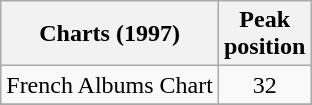<table class="wikitable">
<tr>
<th>Charts (1997)</th>
<th>Peak<br>position</th>
</tr>
<tr>
<td>French Albums Chart</td>
<td align="center">32</td>
</tr>
<tr>
</tr>
</table>
